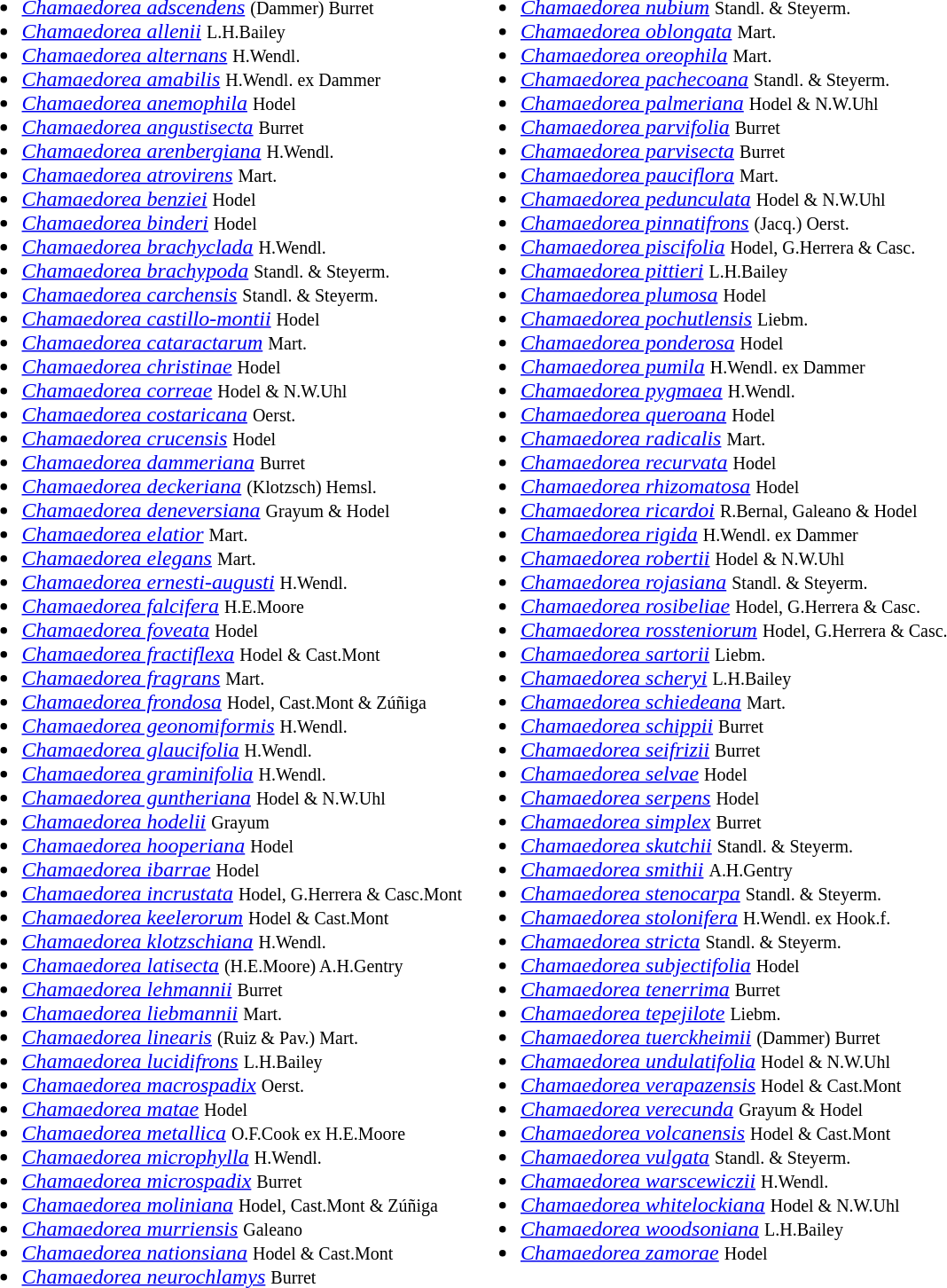<table>
<tr valign=top>
<td><br><ul><li><em><a href='#'>Chamaedorea adscendens</a></em> <small>(Dammer) Burret</small></li><li><em><a href='#'>Chamaedorea allenii</a></em> <small>L.H.Bailey</small></li><li><em><a href='#'>Chamaedorea alternans</a></em> <small>H.Wendl.</small></li><li><em><a href='#'>Chamaedorea amabilis</a></em> <small>H.Wendl. ex Dammer</small></li><li><em><a href='#'>Chamaedorea anemophila</a></em> <small>Hodel</small></li><li><em><a href='#'>Chamaedorea angustisecta</a></em> <small>Burret</small></li><li><em><a href='#'>Chamaedorea arenbergiana</a></em> <small>H.Wendl.</small></li><li><em><a href='#'>Chamaedorea atrovirens</a></em> <small>Mart.</small></li><li><em><a href='#'>Chamaedorea benziei</a></em> <small>Hodel</small></li><li><em><a href='#'>Chamaedorea binderi</a></em> <small>Hodel</small></li><li><em><a href='#'>Chamaedorea brachyclada</a></em> <small>H.Wendl.</small></li><li><em><a href='#'>Chamaedorea brachypoda</a></em> <small>Standl. & Steyerm.</small></li><li><em><a href='#'>Chamaedorea carchensis</a></em> <small>Standl. & Steyerm.</small></li><li><em><a href='#'>Chamaedorea castillo-montii</a></em> <small>Hodel</small></li><li><em><a href='#'>Chamaedorea cataractarum</a></em> <small>Mart.</small></li><li><em><a href='#'>Chamaedorea christinae</a></em> <small>Hodel</small></li><li><em><a href='#'>Chamaedorea correae</a></em> <small>Hodel & N.W.Uhl</small></li><li><em><a href='#'>Chamaedorea costaricana</a></em> <small>Oerst.</small></li><li><em><a href='#'>Chamaedorea crucensis</a></em> <small>Hodel</small></li><li><em><a href='#'>Chamaedorea dammeriana</a></em> <small>Burret</small></li><li><em><a href='#'>Chamaedorea deckeriana</a></em> <small>(Klotzsch) Hemsl.</small></li><li><em><a href='#'>Chamaedorea deneversiana</a></em> <small>Grayum & Hodel</small></li><li><em><a href='#'>Chamaedorea elatior</a></em> <small>Mart.</small></li><li><em><a href='#'>Chamaedorea elegans</a></em> <small>Mart.</small></li><li><em><a href='#'>Chamaedorea ernesti-augusti</a></em> <small>H.Wendl.</small></li><li><em><a href='#'>Chamaedorea falcifera</a></em> <small>H.E.Moore</small></li><li><em><a href='#'>Chamaedorea foveata</a></em> <small>Hodel</small></li><li><em><a href='#'>Chamaedorea fractiflexa</a></em> <small>Hodel & Cast.Mont</small></li><li><em><a href='#'>Chamaedorea fragrans</a></em> <small>Mart.</small></li><li><em><a href='#'>Chamaedorea frondosa</a></em> <small>Hodel, Cast.Mont & Zúñiga</small></li><li><em><a href='#'>Chamaedorea geonomiformis</a></em> <small>H.Wendl.</small></li><li><em><a href='#'>Chamaedorea glaucifolia</a></em> <small>H.Wendl.</small></li><li><em><a href='#'>Chamaedorea graminifolia</a></em> <small>H.Wendl.</small></li><li><em><a href='#'>Chamaedorea guntheriana</a></em> <small>Hodel & N.W.Uhl</small></li><li><em><a href='#'>Chamaedorea hodelii</a></em> <small>Grayum</small></li><li><em><a href='#'>Chamaedorea hooperiana</a></em> <small>Hodel</small></li><li><em><a href='#'>Chamaedorea ibarrae</a></em> <small>Hodel</small></li><li><em><a href='#'>Chamaedorea incrustata</a></em> <small>Hodel, G.Herrera & Casc.Mont</small></li><li><em><a href='#'>Chamaedorea keelerorum</a></em> <small>Hodel & Cast.Mont</small></li><li><em><a href='#'>Chamaedorea klotzschiana</a></em> <small>H.Wendl.</small></li><li><em><a href='#'>Chamaedorea latisecta</a></em> <small>(H.E.Moore) A.H.Gentry</small></li><li><em><a href='#'>Chamaedorea lehmannii</a></em> <small>Burret</small></li><li><em><a href='#'>Chamaedorea liebmannii</a></em> <small>Mart.</small></li><li><em><a href='#'>Chamaedorea linearis</a></em> <small>(Ruiz & Pav.) Mart.</small></li><li><em><a href='#'>Chamaedorea lucidifrons</a></em> <small>L.H.Bailey</small></li><li><em><a href='#'>Chamaedorea macrospadix</a></em> <small>Oerst.</small></li><li><em><a href='#'>Chamaedorea matae</a></em> <small>Hodel</small></li><li><em><a href='#'>Chamaedorea metallica</a></em> <small>O.F.Cook ex H.E.Moore</small></li><li><em><a href='#'>Chamaedorea microphylla</a></em> <small>H.Wendl.</small></li><li><em><a href='#'>Chamaedorea microspadix</a></em> <small>Burret</small></li><li><em><a href='#'>Chamaedorea moliniana</a></em> <small>Hodel, Cast.Mont & Zúñiga</small></li><li><em><a href='#'>Chamaedorea murriensis</a></em> <small>Galeano</small></li><li><em><a href='#'>Chamaedorea nationsiana</a></em> <small>Hodel & Cast.Mont</small></li><li><em><a href='#'>Chamaedorea neurochlamys</a></em> <small>Burret</small></li></ul></td>
<td><br><ul><li><em><a href='#'>Chamaedorea nubium</a></em> <small>Standl. & Steyerm.</small></li><li><em><a href='#'>Chamaedorea oblongata</a></em> <small>Mart.</small></li><li><em><a href='#'>Chamaedorea oreophila</a></em> <small>Mart.</small></li><li><em><a href='#'>Chamaedorea pachecoana</a></em> <small>Standl. & Steyerm.</small></li><li><em><a href='#'>Chamaedorea palmeriana</a></em> <small>Hodel & N.W.Uhl</small></li><li><em><a href='#'>Chamaedorea parvifolia</a></em> <small>Burret</small></li><li><em><a href='#'>Chamaedorea parvisecta</a></em> <small>Burret</small></li><li><em><a href='#'>Chamaedorea pauciflora</a></em> <small>Mart.</small></li><li><em><a href='#'>Chamaedorea pedunculata</a></em> <small>Hodel & N.W.Uhl</small></li><li><em><a href='#'>Chamaedorea pinnatifrons</a></em> <small>(Jacq.) Oerst.</small></li><li><em><a href='#'>Chamaedorea piscifolia</a></em> <small>Hodel, G.Herrera & Casc.</small></li><li><em><a href='#'>Chamaedorea pittieri</a></em> <small>L.H.Bailey</small></li><li><em><a href='#'>Chamaedorea plumosa</a></em> <small>Hodel</small></li><li><em><a href='#'>Chamaedorea pochutlensis</a></em> <small>Liebm.</small></li><li><em><a href='#'>Chamaedorea ponderosa</a></em> <small>Hodel</small></li><li><em><a href='#'>Chamaedorea pumila</a></em> <small>H.Wendl. ex Dammer</small></li><li><em><a href='#'>Chamaedorea pygmaea</a></em> <small>H.Wendl.</small></li><li><em><a href='#'>Chamaedorea queroana</a></em> <small>Hodel</small></li><li><em><a href='#'>Chamaedorea radicalis</a></em> <small>Mart.</small></li><li><em><a href='#'>Chamaedorea recurvata</a></em> <small>Hodel</small></li><li><em><a href='#'>Chamaedorea rhizomatosa</a></em> <small>Hodel</small></li><li><em><a href='#'>Chamaedorea ricardoi</a></em> <small>R.Bernal, Galeano & Hodel</small></li><li><em><a href='#'>Chamaedorea rigida</a></em> <small>H.Wendl. ex Dammer</small></li><li><em><a href='#'>Chamaedorea robertii</a></em> <small>Hodel & N.W.Uhl</small></li><li><em><a href='#'>Chamaedorea rojasiana</a></em> <small>Standl. & Steyerm.</small></li><li><em><a href='#'>Chamaedorea rosibeliae</a></em> <small>Hodel, G.Herrera & Casc.</small></li><li><em><a href='#'>Chamaedorea rossteniorum</a></em> <small>Hodel, G.Herrera & Casc.</small></li><li><em><a href='#'>Chamaedorea sartorii</a></em> <small>Liebm.</small></li><li><em><a href='#'>Chamaedorea scheryi</a></em> <small>L.H.Bailey</small></li><li><em><a href='#'>Chamaedorea schiedeana</a></em> <small>Mart.</small></li><li><em><a href='#'>Chamaedorea schippii</a></em> <small>Burret</small></li><li><em><a href='#'>Chamaedorea seifrizii</a></em> <small>Burret</small></li><li><em><a href='#'>Chamaedorea selvae</a></em> <small>Hodel</small></li><li><em><a href='#'>Chamaedorea serpens</a></em> <small>Hodel</small></li><li><em><a href='#'>Chamaedorea simplex</a></em> <small>Burret</small></li><li><em><a href='#'>Chamaedorea skutchii</a></em> <small>Standl. & Steyerm.</small></li><li><em><a href='#'>Chamaedorea smithii</a></em> <small>A.H.Gentry</small></li><li><em><a href='#'>Chamaedorea stenocarpa</a></em> <small>Standl. & Steyerm.</small></li><li><em><a href='#'>Chamaedorea stolonifera</a></em> <small>H.Wendl. ex Hook.f.</small></li><li><em><a href='#'>Chamaedorea stricta</a></em> <small>Standl. & Steyerm.</small></li><li><em><a href='#'>Chamaedorea subjectifolia</a></em> <small>Hodel</small></li><li><em><a href='#'>Chamaedorea tenerrima</a></em> <small>Burret</small></li><li><em><a href='#'>Chamaedorea tepejilote</a></em> <small>Liebm.</small></li><li><em><a href='#'>Chamaedorea tuerckheimii</a></em> <small>(Dammer) Burret</small></li><li><em><a href='#'>Chamaedorea undulatifolia</a></em> <small>Hodel & N.W.Uhl</small></li><li><em><a href='#'>Chamaedorea verapazensis</a></em> <small>Hodel & Cast.Mont</small></li><li><em><a href='#'>Chamaedorea verecunda</a></em> <small>Grayum & Hodel</small></li><li><em><a href='#'>Chamaedorea volcanensis</a></em> <small>Hodel & Cast.Mont</small></li><li><em><a href='#'>Chamaedorea vulgata</a></em> <small>Standl. & Steyerm.</small></li><li><em><a href='#'>Chamaedorea warscewiczii</a></em> <small>H.Wendl.</small></li><li><em><a href='#'>Chamaedorea whitelockiana</a></em> <small>Hodel & N.W.Uhl</small></li><li><em><a href='#'>Chamaedorea woodsoniana</a></em> <small>L.H.Bailey</small></li><li><em><a href='#'>Chamaedorea zamorae</a></em> <small>Hodel</small></li></ul></td>
</tr>
</table>
